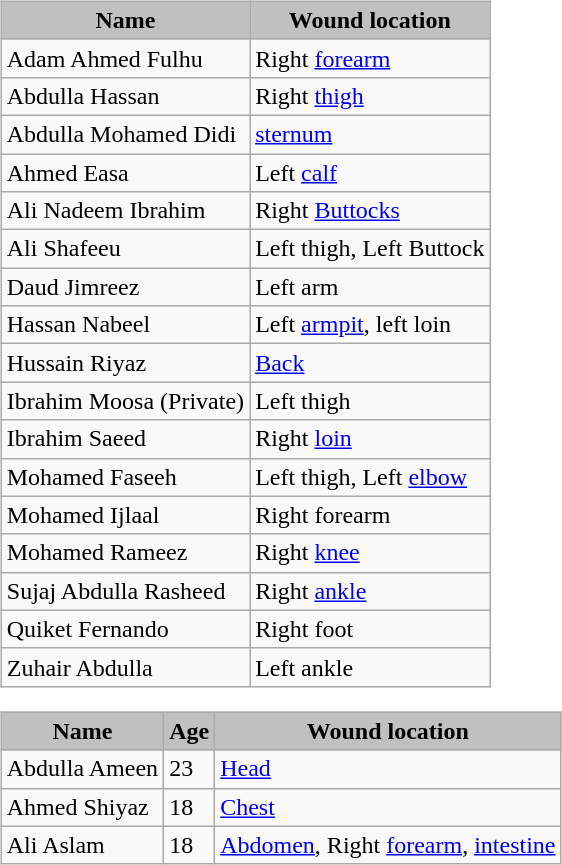<table>
<tr>
<td><br><div><table class="wikitable">
<tr align="center" bgcolor="#C0C0C0">
<td><strong>Name</strong></td>
<td><strong>Wound location</strong></td>
</tr>
<tr>
<td>Adam Ahmed Fulhu</td>
<td>Right <a href='#'>forearm</a></td>
</tr>
<tr>
<td>Abdulla Hassan</td>
<td>Right <a href='#'>thigh</a></td>
</tr>
<tr>
<td>Abdulla Mohamed Didi</td>
<td><a href='#'>sternum</a></td>
</tr>
<tr>
<td>Ahmed Easa</td>
<td>Left <a href='#'>calf</a></td>
</tr>
<tr>
<td>Ali Nadeem Ibrahim</td>
<td>Right <a href='#'>Buttocks</a></td>
</tr>
<tr>
<td>Ali Shafeeu</td>
<td>Left thigh, Left Buttock</td>
</tr>
<tr>
<td>Daud Jimreez</td>
<td>Left arm</td>
</tr>
<tr>
<td>Hassan Nabeel</td>
<td>Left <a href='#'>armpit</a>, left loin</td>
</tr>
<tr>
<td>Hussain Riyaz</td>
<td><a href='#'>Back</a></td>
</tr>
<tr>
<td>Ibrahim Moosa (Private)</td>
<td>Left thigh</td>
</tr>
<tr>
<td>Ibrahim Saeed</td>
<td>Right <a href='#'>loin</a></td>
</tr>
<tr>
<td>Mohamed Faseeh</td>
<td>Left thigh, Left <a href='#'>elbow</a></td>
</tr>
<tr>
<td>Mohamed Ijlaal</td>
<td>Right forearm</td>
</tr>
<tr>
<td>Mohamed Rameez</td>
<td>Right <a href='#'>knee</a></td>
</tr>
<tr>
<td>Sujaj Abdulla Rasheed</td>
<td>Right <a href='#'>ankle</a></td>
</tr>
<tr>
<td>Quiket Fernando</td>
<td>Right foot</td>
</tr>
<tr>
<td>Zuhair Abdulla</td>
<td>Left ankle</td>
</tr>
</table>
</div>
<div><table class="wikitable">
<tr align="center" bgcolor="#C0C0C0">
<td><strong>Name</strong></td>
<td><strong>Age</strong></td>
<td><strong>Wound location</strong></td>
</tr>
<tr>
<td>Abdulla Ameen</td>
<td>23</td>
<td><a href='#'>Head</a></td>
</tr>
<tr>
<td>Ahmed Shiyaz</td>
<td>18</td>
<td><a href='#'>Chest</a></td>
</tr>
<tr>
<td>Ali Aslam</td>
<td>18</td>
<td><a href='#'>Abdomen</a>, Right <a href='#'>forearm</a>, <a href='#'>intestine</a></td>
</tr>
</table>
</div></td>
</tr>
</table>
